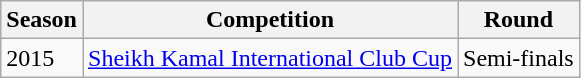<table class="wikitable">
<tr>
<th>Season</th>
<th>Competition</th>
<th>Round</th>
</tr>
<tr>
<td rowspan="1">2015</td>
<td rowspan="1"><a href='#'>Sheikh Kamal International Club Cup</a></td>
<td rowspan="1">Semi-finals</td>
</tr>
</table>
